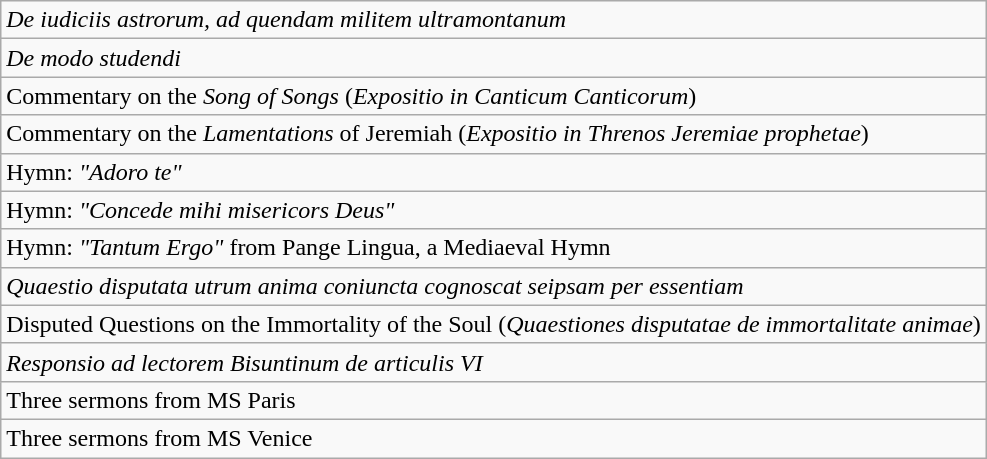<table class="wikitable">
<tr>
<td><em>De iudiciis astrorum, ad quendam militem ultramontanum</em></td>
</tr>
<tr>
<td><em>De modo studendi</em></td>
</tr>
<tr>
<td>Commentary on the <em>Song of Songs</em> (<em>Expositio in Canticum Canticorum</em>)</td>
</tr>
<tr>
<td>Commentary on the <em>Lamentations</em> of Jeremiah (<em>Expositio in Threnos Jeremiae prophetae</em>)</td>
</tr>
<tr>
<td>Hymn: <em>"Adoro te"</em></td>
</tr>
<tr>
<td>Hymn: <em>"Concede mihi misericors Deus"</em></td>
</tr>
<tr>
<td>Hymn: <em>"Tantum Ergo"</em> from Pange Lingua, a Mediaeval Hymn</td>
</tr>
<tr>
<td><em>Quaestio disputata utrum anima coniuncta cognoscat seipsam per essentiam</em></td>
</tr>
<tr>
<td>Disputed Questions on the Immortality of the Soul (<em>Quaestiones disputatae de immortalitate animae</em>)</td>
</tr>
<tr>
<td><em>Responsio ad lectorem Bisuntinum de articulis VI</em></td>
</tr>
<tr>
<td>Three sermons from MS Paris</td>
</tr>
<tr>
<td>Three sermons from MS Venice</td>
</tr>
</table>
